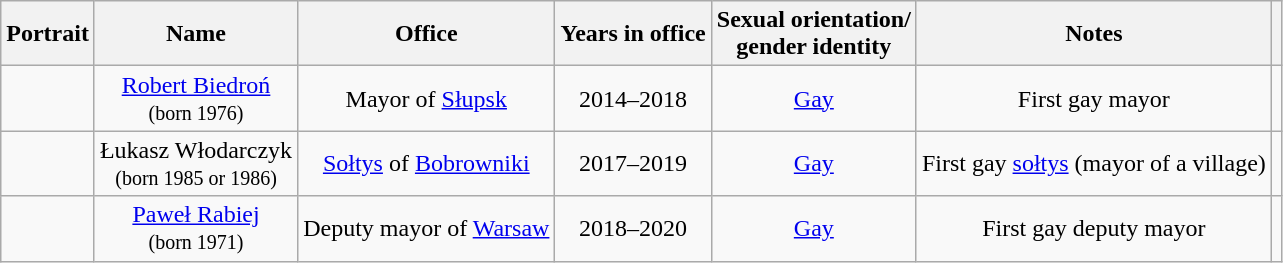<table class="wikitable sortable" style="text-align:center">
<tr>
<th class=unsortable>Portrait</th>
<th>Name</th>
<th>Office</th>
<th>Years in office</th>
<th>Sexual orientation/<br>gender identity</th>
<th class=unsortable>Notes</th>
<th scope="col" class="unsortable"></th>
</tr>
<tr>
<td></td>
<td><a href='#'>Robert Biedroń</a><br><small>(born 1976)</small></td>
<td>Mayor of <a href='#'>Słupsk</a></td>
<td>2014–2018</td>
<td><a href='#'>Gay</a></td>
<td>First gay mayor</td>
<td></td>
</tr>
<tr>
<td></td>
<td>Łukasz Włodarczyk<br><small>(born 1985 or 1986)</small></td>
<td><a href='#'>Sołtys</a> of <a href='#'>Bobrowniki</a></td>
<td>2017–2019</td>
<td><a href='#'>Gay</a></td>
<td>First gay <a href='#'>sołtys</a> (mayor of a village)</td>
<td></td>
</tr>
<tr>
<td></td>
<td><a href='#'>Paweł Rabiej</a><br><small>(born 1971)</small></td>
<td>Deputy mayor of <a href='#'>Warsaw</a></td>
<td>2018–2020</td>
<td><a href='#'>Gay</a></td>
<td>First gay deputy mayor</td>
<td></td>
</tr>
</table>
